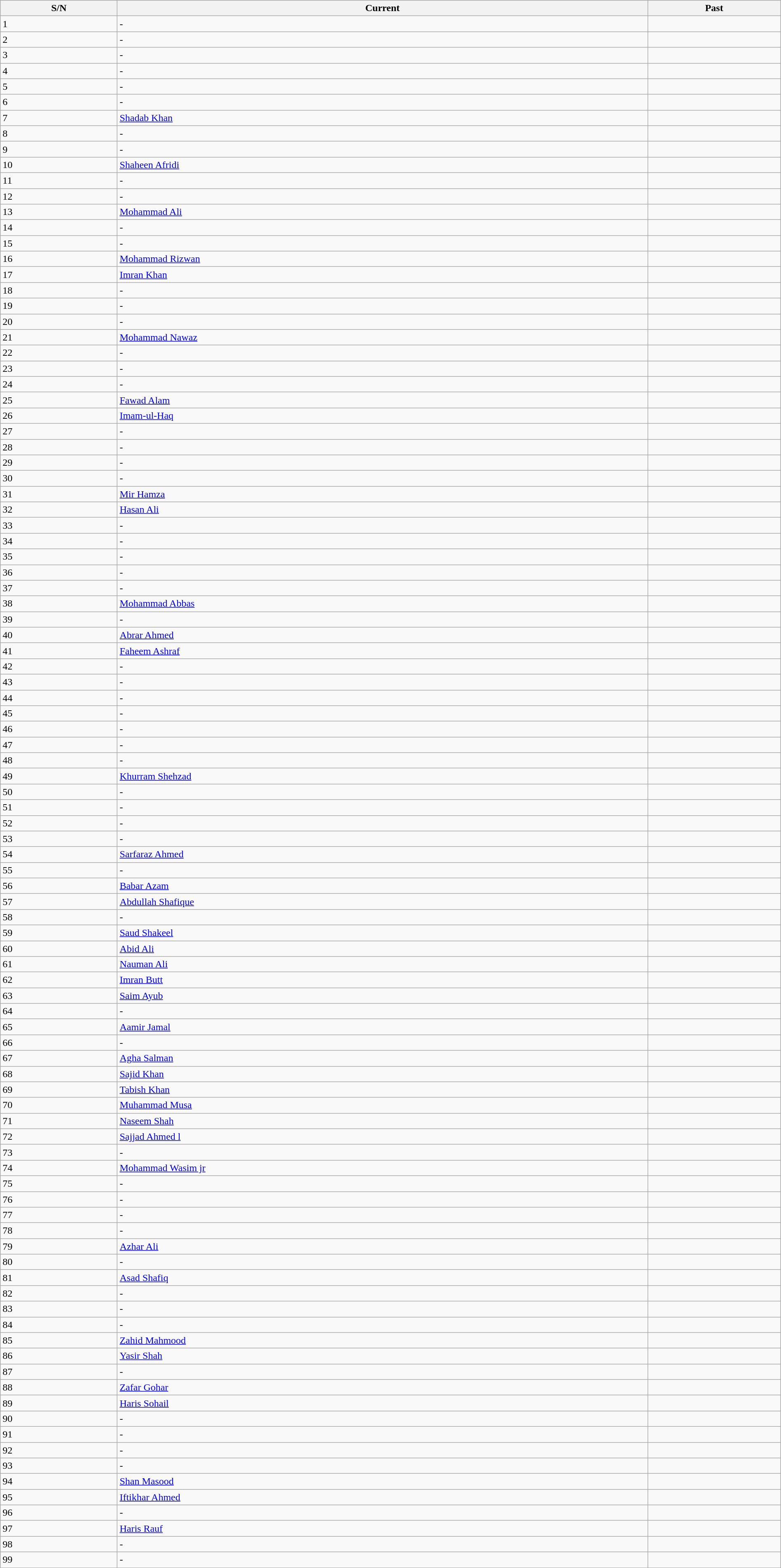<table class="wikitable sortable" style="width:100%;">
<tr style="background:#efefef;">
<th>S/N</th>
<th>Current</th>
<th>Past</th>
</tr>
<tr>
<td>1</td>
<td>-</td>
<td></td>
</tr>
<tr>
<td>2</td>
<td>-</td>
<td></td>
</tr>
<tr>
<td>3</td>
<td>-</td>
<td></td>
</tr>
<tr>
<td>4</td>
<td>-</td>
<td></td>
</tr>
<tr>
<td>5</td>
<td>-</td>
<td></td>
</tr>
<tr>
<td>6</td>
<td>-</td>
<td></td>
</tr>
<tr>
<td>7</td>
<td><a href='#'>Shadab Khan</a></td>
<td></td>
</tr>
<tr>
<td>8</td>
<td>-</td>
<td></td>
</tr>
<tr>
<td>9</td>
<td>-</td>
<td></td>
</tr>
<tr>
<td>10</td>
<td><a href='#'>Shaheen Afridi</a></td>
<td></td>
</tr>
<tr>
<td>11</td>
<td>-</td>
<td></td>
</tr>
<tr>
<td>12</td>
<td>-</td>
<td></td>
</tr>
<tr>
<td>13</td>
<td><a href='#'>Mohammad Ali</a></td>
<td></td>
</tr>
<tr>
<td>14</td>
<td>-</td>
<td></td>
</tr>
<tr>
<td>15</td>
<td>-</td>
<td></td>
</tr>
<tr>
<td>16</td>
<td><a href='#'>Mohammad Rizwan</a></td>
<td></td>
</tr>
<tr>
<td>17</td>
<td><a href='#'>Imran Khan</a></td>
<td></td>
</tr>
<tr>
<td>18</td>
<td>-</td>
<td></td>
</tr>
<tr>
<td>19</td>
<td>-</td>
<td></td>
</tr>
<tr>
<td>20</td>
<td>-</td>
<td></td>
</tr>
<tr>
<td>21</td>
<td><a href='#'>Mohammad Nawaz</a></td>
<td></td>
</tr>
<tr>
<td>22</td>
<td>-</td>
<td></td>
</tr>
<tr>
<td>23</td>
<td>-</td>
<td></td>
</tr>
<tr>
<td>24</td>
<td>-</td>
<td></td>
</tr>
<tr>
<td>25</td>
<td><a href='#'>Fawad Alam</a></td>
<td></td>
</tr>
<tr>
<td>26</td>
<td><a href='#'>Imam-ul-Haq</a></td>
<td></td>
</tr>
<tr>
<td>27</td>
<td>-</td>
<td></td>
</tr>
<tr>
<td>28</td>
<td>-</td>
<td></td>
</tr>
<tr>
<td>29</td>
<td>-</td>
<td></td>
</tr>
<tr>
<td>30</td>
<td>-</td>
<td></td>
</tr>
<tr>
<td>31</td>
<td><a href='#'>Mir Hamza</a></td>
<td></td>
</tr>
<tr>
<td>32</td>
<td><a href='#'>Hasan Ali</a></td>
<td></td>
</tr>
<tr>
<td>33</td>
<td>-</td>
<td></td>
</tr>
<tr>
<td>34</td>
<td>-</td>
<td></td>
</tr>
<tr>
<td>35</td>
<td>-</td>
<td></td>
</tr>
<tr>
<td>36</td>
<td>-</td>
<td></td>
</tr>
<tr>
<td>37</td>
<td>-</td>
<td></td>
</tr>
<tr>
<td>38</td>
<td><a href='#'>Mohammad Abbas</a></td>
<td></td>
</tr>
<tr>
<td>39</td>
<td>-</td>
<td></td>
</tr>
<tr>
<td>40</td>
<td><a href='#'>Abrar Ahmed</a></td>
<td></td>
</tr>
<tr>
<td>41</td>
<td><a href='#'>Faheem Ashraf</a></td>
<td></td>
</tr>
<tr>
<td>42</td>
<td>-</td>
<td></td>
</tr>
<tr>
<td>43</td>
<td>-</td>
<td></td>
</tr>
<tr>
<td>44</td>
<td>-</td>
<td></td>
</tr>
<tr>
<td>45</td>
<td>-</td>
<td></td>
</tr>
<tr>
<td>46</td>
<td>-</td>
<td></td>
</tr>
<tr>
<td>47</td>
<td>-</td>
<td></td>
</tr>
<tr>
<td>48</td>
<td>-</td>
<td></td>
</tr>
<tr>
<td>49</td>
<td><a href='#'>Khurram Shehzad</a></td>
<td></td>
</tr>
<tr>
<td>50</td>
<td>-</td>
<td></td>
</tr>
<tr>
<td>51</td>
<td>-</td>
<td></td>
</tr>
<tr>
<td>52</td>
<td>-</td>
<td></td>
</tr>
<tr>
<td>53</td>
<td>-</td>
<td></td>
</tr>
<tr>
<td>54</td>
<td><a href='#'>Sarfaraz Ahmed</a></td>
<td></td>
</tr>
<tr>
<td>55</td>
<td>-</td>
<td></td>
</tr>
<tr>
<td>56</td>
<td><a href='#'>Babar Azam</a></td>
<td></td>
</tr>
<tr>
<td>57</td>
<td><a href='#'>Abdullah Shafique</a></td>
<td></td>
</tr>
<tr>
<td>58</td>
<td>-</td>
<td></td>
</tr>
<tr>
<td>59</td>
<td><a href='#'>Saud Shakeel</a></td>
<td></td>
</tr>
<tr>
<td>60</td>
<td><a href='#'>Abid Ali</a></td>
<td></td>
</tr>
<tr>
<td>61</td>
<td><a href='#'>Nauman Ali</a></td>
<td></td>
</tr>
<tr>
<td>62</td>
<td><a href='#'>Imran Butt</a></td>
<td></td>
</tr>
<tr>
<td>63</td>
<td><a href='#'>Saim Ayub</a></td>
<td></td>
</tr>
<tr>
<td>64</td>
<td>-</td>
<td></td>
</tr>
<tr>
<td>65</td>
<td><a href='#'>Aamir Jamal</a></td>
<td></td>
</tr>
<tr>
<td>66</td>
<td>-</td>
<td></td>
</tr>
<tr>
<td>67</td>
<td><a href='#'>Agha Salman</a></td>
<td></td>
</tr>
<tr>
<td>68</td>
<td><a href='#'>Sajid Khan</a></td>
<td></td>
</tr>
<tr>
<td>69</td>
<td><a href='#'>Tabish Khan</a></td>
<td></td>
</tr>
<tr>
<td>70</td>
<td><a href='#'>Muhammad Musa</a></td>
<td></td>
</tr>
<tr>
<td>71</td>
<td><a href='#'>Naseem Shah</a></td>
<td></td>
</tr>
<tr>
<td>72</td>
<td><a href='#'>Sajjad Ahmed l</a></td>
<td></td>
</tr>
<tr>
<td>73</td>
<td>-</td>
<td></td>
</tr>
<tr>
<td>74</td>
<td><a href='#'>Mohammad Wasim jr</a></td>
<td></td>
</tr>
<tr>
<td>75</td>
<td>-</td>
<td></td>
</tr>
<tr>
<td>76</td>
<td>-</td>
<td></td>
</tr>
<tr>
<td>77</td>
<td>-</td>
<td></td>
</tr>
<tr>
<td>78</td>
<td>-</td>
<td></td>
</tr>
<tr>
<td>79</td>
<td><a href='#'>Azhar Ali</a></td>
<td></td>
</tr>
<tr>
<td>80</td>
<td>-</td>
<td></td>
</tr>
<tr>
<td>81</td>
<td><a href='#'>Asad Shafiq</a></td>
<td></td>
</tr>
<tr>
<td>82</td>
<td>-</td>
<td></td>
</tr>
<tr>
<td>83</td>
<td>-</td>
<td></td>
</tr>
<tr>
<td>84</td>
<td>-</td>
<td></td>
</tr>
<tr>
<td>85</td>
<td><a href='#'>Zahid Mahmood</a></td>
<td></td>
</tr>
<tr>
<td>86</td>
<td><a href='#'>Yasir Shah</a></td>
<td></td>
</tr>
<tr>
<td>87</td>
<td>-</td>
<td></td>
</tr>
<tr>
<td>88</td>
<td><a href='#'>Zafar Gohar</a></td>
<td></td>
</tr>
<tr>
<td>89</td>
<td><a href='#'>Haris Sohail</a></td>
<td></td>
</tr>
<tr>
<td>90</td>
<td>-</td>
<td></td>
</tr>
<tr>
<td>91</td>
<td>-</td>
<td></td>
</tr>
<tr>
<td>92</td>
<td>-</td>
<td></td>
</tr>
<tr>
<td>93</td>
<td>-</td>
<td></td>
</tr>
<tr>
<td>94</td>
<td><a href='#'>Shan Masood</a></td>
<td></td>
</tr>
<tr>
<td>95</td>
<td><a href='#'>Iftikhar Ahmed</a></td>
<td></td>
</tr>
<tr>
<td>96</td>
<td>-</td>
<td></td>
</tr>
<tr>
<td>97</td>
<td><a href='#'>Haris Rauf</a></td>
<td></td>
</tr>
<tr>
<td>98</td>
<td>-</td>
<td></td>
</tr>
<tr>
<td>99</td>
<td>-</td>
<td></td>
</tr>
<tr>
</tr>
</table>
